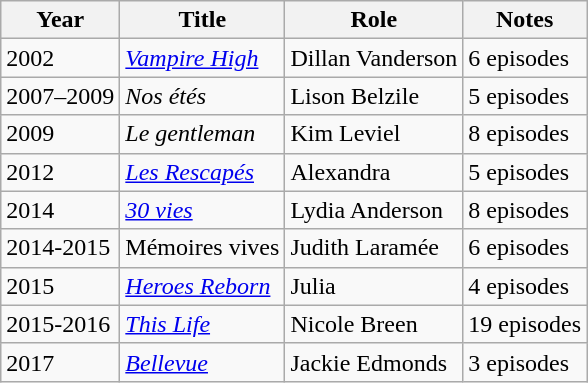<table class="wikitable sortable">
<tr>
<th>Year</th>
<th>Title</th>
<th>Role</th>
<th>Notes</th>
</tr>
<tr>
<td>2002</td>
<td><em><a href='#'>Vampire High</a></em></td>
<td>Dillan Vanderson</td>
<td>6 episodes</td>
</tr>
<tr>
<td>2007–2009</td>
<td><em>Nos étés</em></td>
<td>Lison Belzile</td>
<td>5 episodes</td>
</tr>
<tr>
<td>2009</td>
<td><em>Le gentleman</em></td>
<td>Kim Leviel</td>
<td>8 episodes</td>
</tr>
<tr>
<td>2012</td>
<td><em><a href='#'>Les Rescapés</a></em></td>
<td>Alexandra</td>
<td>5 episodes</td>
</tr>
<tr>
<td>2014</td>
<td><em><a href='#'>30 vies</a></em></td>
<td>Lydia Anderson</td>
<td>8 episodes</td>
</tr>
<tr>
<td>2014-2015</td>
<td>Mémoires vives</td>
<td>Judith Laramée</td>
<td>6 episodes</td>
</tr>
<tr>
<td>2015</td>
<td><em><a href='#'>Heroes Reborn</a></em></td>
<td>Julia</td>
<td>4 episodes</td>
</tr>
<tr>
<td>2015-2016</td>
<td><em><a href='#'>This Life</a></em></td>
<td>Nicole Breen</td>
<td>19 episodes</td>
</tr>
<tr>
<td>2017</td>
<td><em><a href='#'>Bellevue</a></em></td>
<td>Jackie Edmonds</td>
<td>3 episodes</td>
</tr>
</table>
